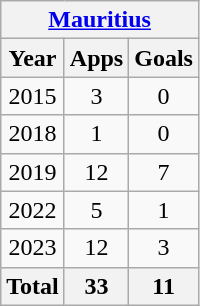<table class="wikitable" style="text-align:center">
<tr>
<th colspan=3><a href='#'>Mauritius</a></th>
</tr>
<tr>
<th>Year</th>
<th>Apps</th>
<th>Goals</th>
</tr>
<tr>
<td>2015</td>
<td>3</td>
<td>0</td>
</tr>
<tr>
<td>2018</td>
<td>1</td>
<td>0</td>
</tr>
<tr>
<td>2019</td>
<td>12</td>
<td>7</td>
</tr>
<tr>
<td>2022</td>
<td>5</td>
<td>1</td>
</tr>
<tr>
<td>2023</td>
<td>12</td>
<td>3</td>
</tr>
<tr>
<th>Total</th>
<th>33</th>
<th>11</th>
</tr>
</table>
